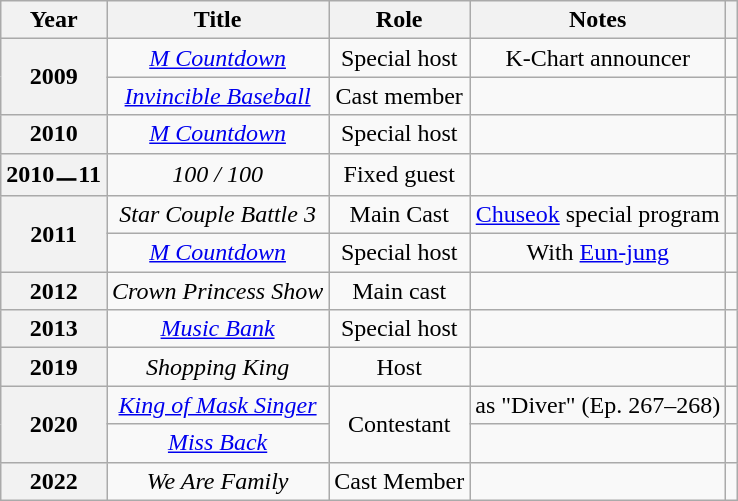<table class="wikitable plainrowheaders" style="text-align:center">
<tr>
<th scope="col">Year</th>
<th scope="col">Title</th>
<th scope="col">Role</th>
<th scope="col">Notes</th>
<th scope="col" class="unsortable"></th>
</tr>
<tr>
<th rowspan="2"! scope="row">2009</th>
<td><em><a href='#'>M Countdown</a></em></td>
<td>Special host</td>
<td>K-Chart announcer</td>
<td style="text-align:center"></td>
</tr>
<tr>
<td><em><a href='#'>Invincible Baseball</a></em></td>
<td>Cast member</td>
<td style="text-align:center"></td>
</tr>
<tr>
<th scope="row">2010</th>
<td><em><a href='#'>M Countdown</a></em></td>
<td>Special host</td>
<td></td>
<td style="text-align:center"></td>
</tr>
<tr>
<th scope="row">2010<strong>ㅡ</strong>11</th>
<td><em>100 / 100</em></td>
<td>Fixed guest</td>
<td></td>
<td></td>
</tr>
<tr>
<th rowspan="2"! scope="row">2011</th>
<td><em>Star Couple Battle 3</em></td>
<td>Main Cast</td>
<td><a href='#'>Chuseok</a> special program</td>
<td></td>
</tr>
<tr>
<td><em><a href='#'>M Countdown</a></em></td>
<td>Special host</td>
<td>With <a href='#'>Eun-jung</a></td>
<td></td>
</tr>
<tr>
<th scope="row">2012</th>
<td><em>Crown Princess Show</em></td>
<td>Main cast</td>
<td></td>
<td></td>
</tr>
<tr>
<th scope="row">2013</th>
<td><em><a href='#'>Music Bank</a></em></td>
<td>Special host</td>
<td></td>
<td style="text-align:center"></td>
</tr>
<tr>
<th scope="row">2019</th>
<td><em>Shopping King</em></td>
<td>Host</td>
<td></td>
<td></td>
</tr>
<tr>
<th rowspan="2"! scope="row">2020</th>
<td><em><a href='#'>King of Mask Singer</a></em></td>
<td rowspan="2">Contestant</td>
<td>as "Diver" (Ep. 267–268)</td>
<td></td>
</tr>
<tr>
<td><em><a href='#'>Miss Back</a></em></td>
<td></td>
<td></td>
</tr>
<tr>
<th scope="row">2022</th>
<td><em>We Are Family</em></td>
<td>Cast Member</td>
<td></td>
<td></td>
</tr>
</table>
